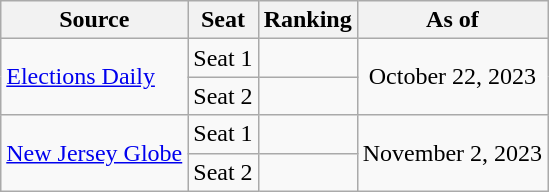<table class="wikitable" style="text-align:center">
<tr>
<th>Source</th>
<th>Seat</th>
<th>Ranking</th>
<th>As of</th>
</tr>
<tr>
<td align=left rowspan="2"><a href='#'>Elections Daily</a></td>
<td>Seat 1</td>
<td></td>
<td rowspan="2">October 22, 2023</td>
</tr>
<tr>
<td>Seat 2</td>
<td></td>
</tr>
<tr>
<td align=left rowspan="2"><a href='#'>New Jersey Globe</a></td>
<td>Seat 1</td>
<td></td>
<td rowspan="2">November 2, 2023</td>
</tr>
<tr>
<td>Seat 2</td>
<td></td>
</tr>
</table>
